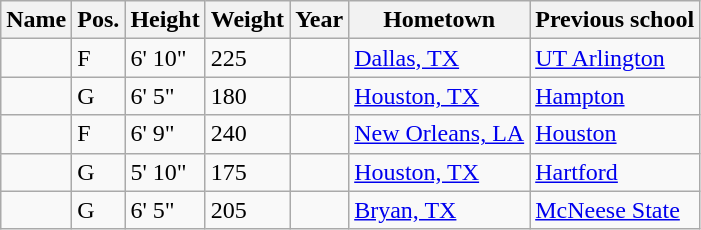<table class="wikitable sortable" border="1">
<tr>
<th>Name</th>
<th>Pos.</th>
<th>Height</th>
<th>Weight</th>
<th>Year</th>
<th>Hometown</th>
<th>Previous school</th>
</tr>
<tr>
<td></td>
<td>F</td>
<td>6' 10"</td>
<td>225</td>
<td></td>
<td><a href='#'>Dallas, TX</a></td>
<td><a href='#'>UT Arlington</a></td>
</tr>
<tr>
<td></td>
<td>G</td>
<td>6' 5"</td>
<td>180</td>
<td></td>
<td><a href='#'>Houston, TX</a></td>
<td><a href='#'>Hampton</a></td>
</tr>
<tr>
<td></td>
<td>F</td>
<td>6' 9"</td>
<td>240</td>
<td></td>
<td><a href='#'>New Orleans, LA</a></td>
<td><a href='#'>Houston</a></td>
</tr>
<tr>
<td></td>
<td>G</td>
<td>5' 10"</td>
<td>175</td>
<td></td>
<td><a href='#'>Houston, TX</a></td>
<td><a href='#'>Hartford</a></td>
</tr>
<tr>
<td></td>
<td>G</td>
<td>6' 5"</td>
<td>205</td>
<td></td>
<td><a href='#'>Bryan, TX</a></td>
<td><a href='#'>McNeese State</a></td>
</tr>
</table>
